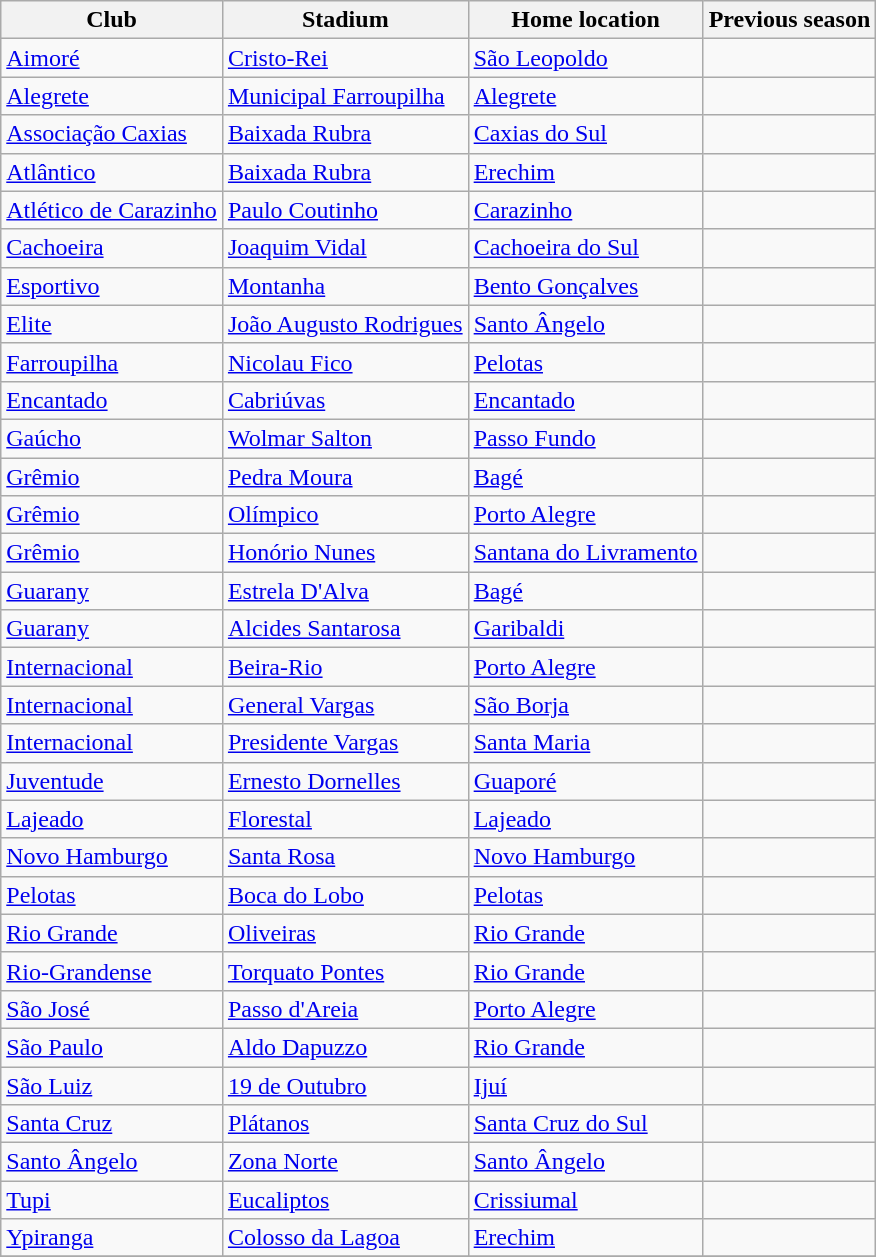<table class="wikitable sortable">
<tr>
<th>Club</th>
<th>Stadium</th>
<th>Home location</th>
<th>Previous season</th>
</tr>
<tr>
<td><a href='#'>Aimoré</a></td>
<td><a href='#'>Cristo-Rei</a></td>
<td><a href='#'>São Leopoldo</a></td>
<td></td>
</tr>
<tr>
<td><a href='#'>Alegrete</a></td>
<td><a href='#'>Municipal Farroupilha</a></td>
<td><a href='#'>Alegrete</a></td>
<td></td>
</tr>
<tr>
<td><a href='#'>Associação Caxias</a></td>
<td><a href='#'>Baixada Rubra</a></td>
<td><a href='#'>Caxias do Sul</a></td>
<td></td>
</tr>
<tr>
<td><a href='#'>Atlântico</a></td>
<td><a href='#'>Baixada Rubra</a></td>
<td><a href='#'>Erechim</a></td>
<td></td>
</tr>
<tr>
<td><a href='#'>Atlético de Carazinho</a></td>
<td><a href='#'>Paulo Coutinho</a></td>
<td><a href='#'>Carazinho</a></td>
<td></td>
</tr>
<tr>
<td><a href='#'>Cachoeira</a></td>
<td><a href='#'>Joaquim Vidal</a></td>
<td><a href='#'>Cachoeira do Sul</a></td>
<td></td>
</tr>
<tr>
<td><a href='#'>Esportivo</a></td>
<td><a href='#'>Montanha</a></td>
<td><a href='#'>Bento Gonçalves</a></td>
<td></td>
</tr>
<tr>
<td><a href='#'>Elite</a></td>
<td><a href='#'>João Augusto Rodrigues</a></td>
<td><a href='#'>Santo Ângelo</a></td>
<td></td>
</tr>
<tr>
<td><a href='#'>Farroupilha</a></td>
<td><a href='#'>Nicolau Fico</a></td>
<td><a href='#'>Pelotas</a></td>
<td></td>
</tr>
<tr>
<td><a href='#'>Encantado</a></td>
<td><a href='#'>Cabriúvas</a></td>
<td><a href='#'>Encantado</a></td>
<td></td>
</tr>
<tr>
<td><a href='#'>Gaúcho</a></td>
<td><a href='#'>Wolmar Salton</a></td>
<td><a href='#'>Passo Fundo</a></td>
<td></td>
</tr>
<tr>
<td><a href='#'>Grêmio</a></td>
<td><a href='#'>Pedra Moura</a></td>
<td><a href='#'>Bagé</a></td>
<td></td>
</tr>
<tr>
<td><a href='#'>Grêmio</a></td>
<td><a href='#'>Olímpico</a></td>
<td><a href='#'>Porto Alegre</a></td>
<td></td>
</tr>
<tr>
<td><a href='#'>Grêmio</a></td>
<td><a href='#'>Honório Nunes</a></td>
<td><a href='#'>Santana do Livramento</a></td>
<td></td>
</tr>
<tr>
<td><a href='#'>Guarany</a></td>
<td><a href='#'>Estrela D'Alva</a></td>
<td><a href='#'>Bagé</a></td>
<td></td>
</tr>
<tr>
<td><a href='#'>Guarany</a></td>
<td><a href='#'>Alcides Santarosa</a></td>
<td><a href='#'>Garibaldi</a></td>
<td></td>
</tr>
<tr>
<td><a href='#'>Internacional</a></td>
<td><a href='#'>Beira-Rio</a></td>
<td><a href='#'>Porto Alegre</a></td>
<td></td>
</tr>
<tr>
<td><a href='#'>Internacional</a></td>
<td><a href='#'>General Vargas</a></td>
<td><a href='#'>São Borja</a></td>
<td></td>
</tr>
<tr>
<td><a href='#'>Internacional</a></td>
<td><a href='#'>Presidente Vargas</a></td>
<td><a href='#'>Santa Maria</a></td>
<td></td>
</tr>
<tr>
<td><a href='#'>Juventude</a></td>
<td><a href='#'>Ernesto Dornelles</a></td>
<td><a href='#'>Guaporé</a></td>
<td></td>
</tr>
<tr>
<td><a href='#'>Lajeado</a></td>
<td><a href='#'>Florestal</a></td>
<td><a href='#'>Lajeado</a></td>
<td></td>
</tr>
<tr>
<td><a href='#'>Novo Hamburgo</a></td>
<td><a href='#'>Santa Rosa</a></td>
<td><a href='#'>Novo Hamburgo</a></td>
<td></td>
</tr>
<tr>
<td><a href='#'>Pelotas</a></td>
<td><a href='#'>Boca do Lobo</a></td>
<td><a href='#'>Pelotas</a></td>
<td></td>
</tr>
<tr>
<td><a href='#'>Rio Grande</a></td>
<td><a href='#'>Oliveiras</a></td>
<td><a href='#'>Rio Grande</a></td>
<td></td>
</tr>
<tr>
<td><a href='#'>Rio-Grandense</a></td>
<td><a href='#'>Torquato Pontes</a></td>
<td><a href='#'>Rio Grande</a></td>
<td></td>
</tr>
<tr>
<td><a href='#'>São José</a></td>
<td><a href='#'>Passo d'Areia</a></td>
<td><a href='#'>Porto Alegre</a></td>
<td></td>
</tr>
<tr>
<td><a href='#'>São Paulo</a></td>
<td><a href='#'>Aldo Dapuzzo</a></td>
<td><a href='#'>Rio Grande</a></td>
<td></td>
</tr>
<tr>
<td><a href='#'>São Luiz</a></td>
<td><a href='#'>19 de Outubro</a></td>
<td><a href='#'>Ijuí</a></td>
<td></td>
</tr>
<tr>
<td><a href='#'>Santa Cruz</a></td>
<td><a href='#'>Plátanos</a></td>
<td><a href='#'>Santa Cruz do Sul</a></td>
<td></td>
</tr>
<tr>
<td><a href='#'>Santo Ângelo</a></td>
<td><a href='#'>Zona Norte</a></td>
<td><a href='#'>Santo Ângelo</a></td>
<td></td>
</tr>
<tr>
<td><a href='#'>Tupi</a></td>
<td><a href='#'>Eucaliptos</a></td>
<td><a href='#'>Crissiumal</a></td>
<td></td>
</tr>
<tr>
<td><a href='#'>Ypiranga</a></td>
<td><a href='#'>Colosso da Lagoa</a></td>
<td><a href='#'>Erechim</a></td>
<td></td>
</tr>
<tr>
</tr>
</table>
